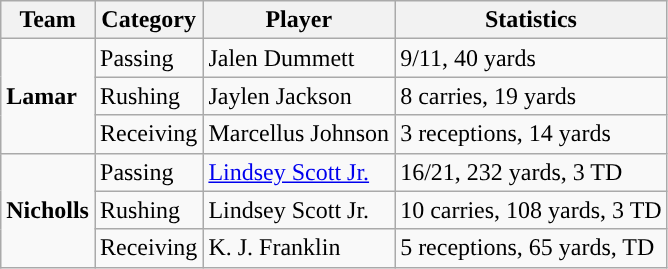<table class="wikitable" style="float: left;">
<tr>
<th>Team</th>
<th>Category</th>
<th>Player</th>
<th>Statistics</th>
</tr>
<tr>
<td rowspan=3><strong>Lamar</strong></td>
<td>Passing</td>
<td>Jalen Dummett</td>
<td>9/11, 40 yards</td>
</tr>
<tr>
<td>Rushing</td>
<td>Jaylen Jackson</td>
<td>8 carries, 19 yards</td>
</tr>
<tr>
<td>Receiving</td>
<td>Marcellus Johnson</td>
<td>3 receptions, 14 yards</td>
</tr>
<tr>
<td rowspan=3><strong>Nicholls</strong></td>
<td>Passing</td>
<td><a href='#'>Lindsey Scott Jr.</a></td>
<td>16/21, 232 yards, 3 TD</td>
</tr>
<tr>
<td>Rushing</td>
<td>Lindsey Scott Jr.</td>
<td>10 carries, 108 yards, 3 TD</td>
</tr>
<tr>
<td>Receiving</td>
<td>K. J. Franklin</td>
<td>5 receptions, 65 yards, TD</td>
</tr>
</table>
